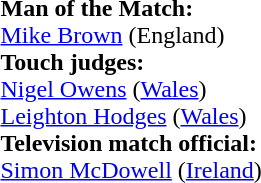<table style="width:100%">
<tr>
<td><br><strong>Man of the Match:</strong>
<br><a href='#'>Mike Brown</a> (England)<br><strong>Touch judges:</strong>
<br><a href='#'>Nigel Owens</a> (<a href='#'>Wales</a>)
<br><a href='#'>Leighton Hodges</a> (<a href='#'>Wales</a>)
<br><strong>Television match official:</strong>
<br><a href='#'>Simon McDowell</a> (<a href='#'>Ireland</a>)</td>
</tr>
</table>
